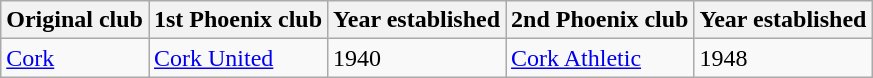<table class="wikitable">
<tr>
<th>Original club</th>
<th>1st Phoenix club</th>
<th>Year established</th>
<th>2nd Phoenix club</th>
<th>Year established</th>
</tr>
<tr>
<td><a href='#'>Cork</a></td>
<td><a href='#'>Cork United</a></td>
<td>1940</td>
<td><a href='#'>Cork Athletic</a></td>
<td>1948</td>
</tr>
</table>
